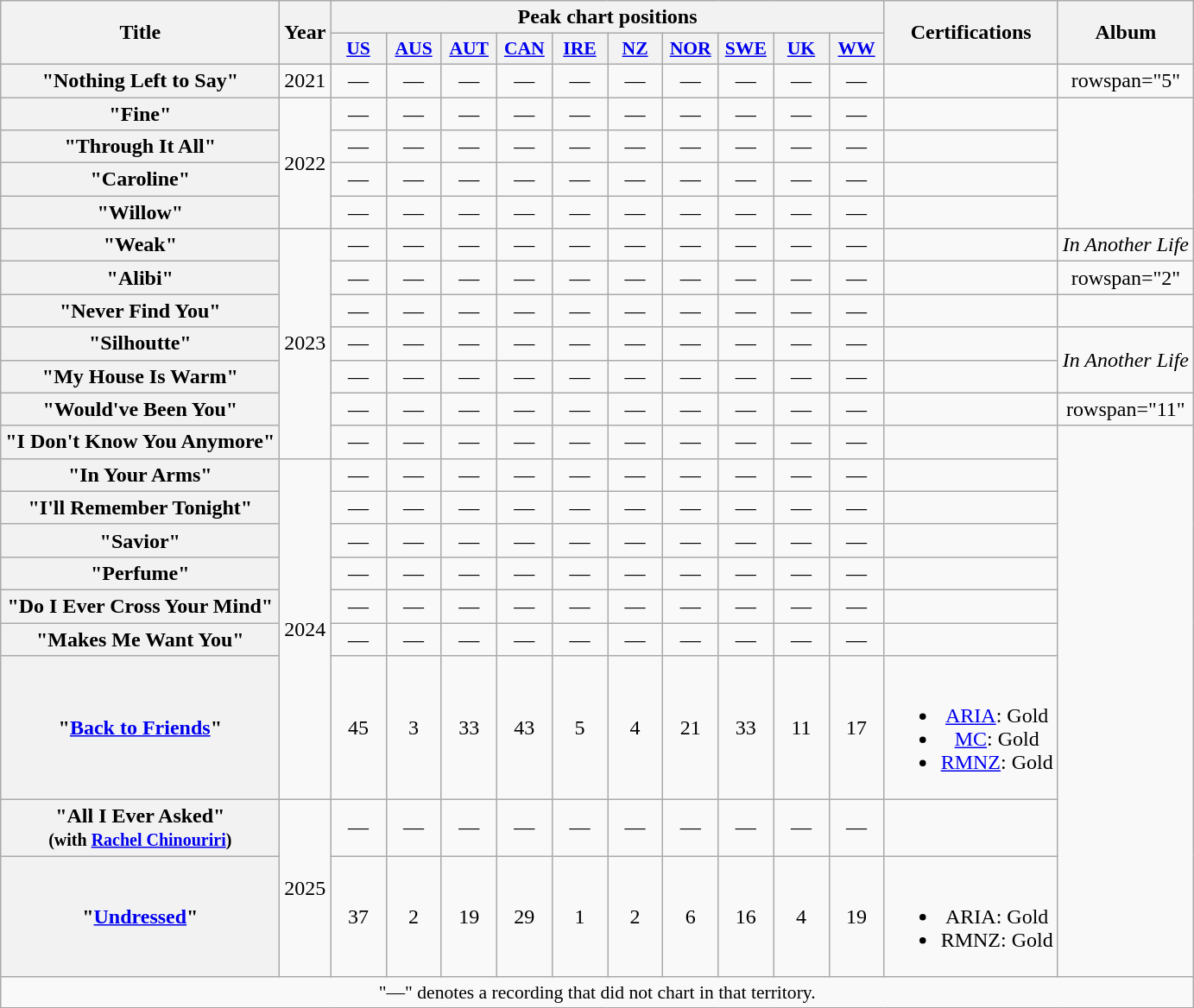<table class="wikitable plainrowheaders" style="text-align:center;">
<tr>
<th scope="col" rowspan="2">Title</th>
<th scope="col" rowspan="2">Year</th>
<th scope="col" colspan="10">Peak chart positions</th>
<th scope="col" rowspan="2">Certifications</th>
<th scope="col" rowspan="2">Album</th>
</tr>
<tr>
<th scope="col" style="width:2.5em;font-size:90%;"><a href='#'>US</a><br></th>
<th scope="col" style="width:2.5em;font-size:90%;"><a href='#'>AUS</a><br></th>
<th scope="col" style="width:2.5em;font-size:90%;"><a href='#'>AUT</a><br></th>
<th scope="col" style="width:2.5em;font-size:90%;"><a href='#'>CAN</a><br></th>
<th scope="col" style="width:2.5em;font-size:90%;"><a href='#'>IRE</a><br></th>
<th scope="col" style="width:2.5em;font-size:90%;"><a href='#'>NZ</a><br></th>
<th scope="col" style="width:2.5em;font-size:90%;"><a href='#'>NOR</a><br></th>
<th scope="col" style="width:2.5em;font-size:90%;"><a href='#'>SWE</a><br></th>
<th scope="col" style="width:2.5em;font-size:90%;"><a href='#'>UK</a><br></th>
<th scope="col" style="width:2.5em;font-size:90%;"><a href='#'>WW</a><br></th>
</tr>
<tr>
<th scope="row">"Nothing Left to Say"</th>
<td>2021</td>
<td>—</td>
<td>—</td>
<td>—</td>
<td>—</td>
<td>—</td>
<td>—</td>
<td>—</td>
<td>—</td>
<td>—</td>
<td>—</td>
<td></td>
<td>rowspan="5" </td>
</tr>
<tr>
<th scope="row">"Fine"</th>
<td rowspan="4">2022</td>
<td>—</td>
<td>—</td>
<td>—</td>
<td>—</td>
<td>—</td>
<td>—</td>
<td>—</td>
<td>—</td>
<td>—</td>
<td>—</td>
<td></td>
</tr>
<tr>
<th scope="row">"Through It All"</th>
<td>—</td>
<td>—</td>
<td>—</td>
<td>—</td>
<td>—</td>
<td>—</td>
<td>—</td>
<td>—</td>
<td>—</td>
<td>—</td>
<td></td>
</tr>
<tr>
<th scope="row">"Caroline"</th>
<td>—</td>
<td>—</td>
<td>—</td>
<td>—</td>
<td>—</td>
<td>—</td>
<td>—</td>
<td>—</td>
<td>—</td>
<td>—</td>
<td></td>
</tr>
<tr>
<th scope="row">"Willow"</th>
<td>—</td>
<td>—</td>
<td>—</td>
<td>—</td>
<td>—</td>
<td>—</td>
<td>—</td>
<td>—</td>
<td>—</td>
<td>—</td>
<td></td>
</tr>
<tr>
<th scope="row">"Weak"</th>
<td rowspan="7">2023</td>
<td>—</td>
<td>—</td>
<td>—</td>
<td>—</td>
<td>—</td>
<td>—</td>
<td>—</td>
<td>—</td>
<td>—</td>
<td>—</td>
<td></td>
<td><em>In Another Life</em></td>
</tr>
<tr>
<th scope="row">"Alibi"</th>
<td>—</td>
<td>—</td>
<td>—</td>
<td>—</td>
<td>—</td>
<td>—</td>
<td>—</td>
<td>—</td>
<td>—</td>
<td>—</td>
<td></td>
<td>rowspan="2" </td>
</tr>
<tr>
<th scope="row">"Never Find You"</th>
<td>—</td>
<td>—</td>
<td>—</td>
<td>—</td>
<td>—</td>
<td>—</td>
<td>—</td>
<td>—</td>
<td>—</td>
<td>—</td>
<td></td>
</tr>
<tr>
<th scope="row">"Silhoutte"</th>
<td>—</td>
<td>—</td>
<td>—</td>
<td>—</td>
<td>—</td>
<td>—</td>
<td>—</td>
<td>—</td>
<td>—</td>
<td>—</td>
<td></td>
<td rowspan="2"><em>In Another Life</em></td>
</tr>
<tr>
<th scope="row">"My House Is Warm"</th>
<td>—</td>
<td>—</td>
<td>—</td>
<td>—</td>
<td>—</td>
<td>—</td>
<td>—</td>
<td>—</td>
<td>—</td>
<td>—</td>
<td></td>
</tr>
<tr>
<th scope="row">"Would've Been You"</th>
<td>—</td>
<td>—</td>
<td>—</td>
<td>—</td>
<td>—</td>
<td>—</td>
<td>—</td>
<td>—</td>
<td>—</td>
<td>—</td>
<td></td>
<td>rowspan="11" </td>
</tr>
<tr>
<th scope="row">"I Don't Know You Anymore"</th>
<td>—</td>
<td>—</td>
<td>—</td>
<td>—</td>
<td>—</td>
<td>—</td>
<td>—</td>
<td>—</td>
<td>—</td>
<td>—</td>
<td></td>
</tr>
<tr>
<th scope="row">"In Your Arms"</th>
<td rowspan="7">2024</td>
<td>—</td>
<td>—</td>
<td>—</td>
<td>—</td>
<td>—</td>
<td>—</td>
<td>—</td>
<td>—</td>
<td>—</td>
<td>—</td>
<td></td>
</tr>
<tr>
<th scope="row">"I'll Remember Tonight"</th>
<td>—</td>
<td>—</td>
<td>—</td>
<td>—</td>
<td>—</td>
<td>—</td>
<td>—</td>
<td>—</td>
<td>—</td>
<td>—</td>
<td></td>
</tr>
<tr>
<th scope="row">"Savior"</th>
<td>—</td>
<td>—</td>
<td>—</td>
<td>—</td>
<td>—</td>
<td>—</td>
<td>—</td>
<td>—</td>
<td>—</td>
<td>—</td>
<td></td>
</tr>
<tr>
<th scope="row">"Perfume"</th>
<td>—</td>
<td>—</td>
<td>—</td>
<td>—</td>
<td>—</td>
<td>—</td>
<td>—</td>
<td>—</td>
<td>—</td>
<td>—</td>
<td></td>
</tr>
<tr>
<th scope="row">"Do I Ever Cross Your Mind"</th>
<td>—</td>
<td>—</td>
<td>—</td>
<td>—</td>
<td>—</td>
<td>—</td>
<td>—</td>
<td>—</td>
<td>—</td>
<td>—</td>
<td></td>
</tr>
<tr>
<th scope="row">"Makes Me Want You"</th>
<td>—</td>
<td>—</td>
<td>—</td>
<td>—</td>
<td>—</td>
<td>—</td>
<td>—</td>
<td>—</td>
<td>—</td>
<td>—</td>
<td></td>
</tr>
<tr>
<th scope="row">"<a href='#'>Back to Friends</a>"</th>
<td>45</td>
<td>3</td>
<td>33</td>
<td>43</td>
<td>5</td>
<td>4</td>
<td>21</td>
<td>33</td>
<td>11</td>
<td>17</td>
<td><br><ul><li><a href='#'>ARIA</a>: Gold</li><li><a href='#'>MC</a>: Gold</li><li><a href='#'>RMNZ</a>: Gold</li></ul></td>
</tr>
<tr>
<th scope="row">"All I Ever Asked"<br><small>(with <a href='#'>Rachel Chinouriri</a>)</small></th>
<td rowspan="2">2025</td>
<td>—</td>
<td>—</td>
<td>—</td>
<td>—</td>
<td>—</td>
<td>—</td>
<td>—</td>
<td>—</td>
<td>—</td>
<td>—</td>
<td></td>
</tr>
<tr>
<th scope="row">"<a href='#'>Undressed</a>"</th>
<td>37</td>
<td>2</td>
<td>19</td>
<td>29</td>
<td>1</td>
<td>2</td>
<td>6</td>
<td>16</td>
<td>4</td>
<td>19</td>
<td><br><ul><li>ARIA: Gold</li><li>RMNZ: Gold</li></ul></td>
</tr>
<tr>
<td colspan="14" style="font-size:90%">"—" denotes a recording that did not chart in that territory.</td>
</tr>
</table>
